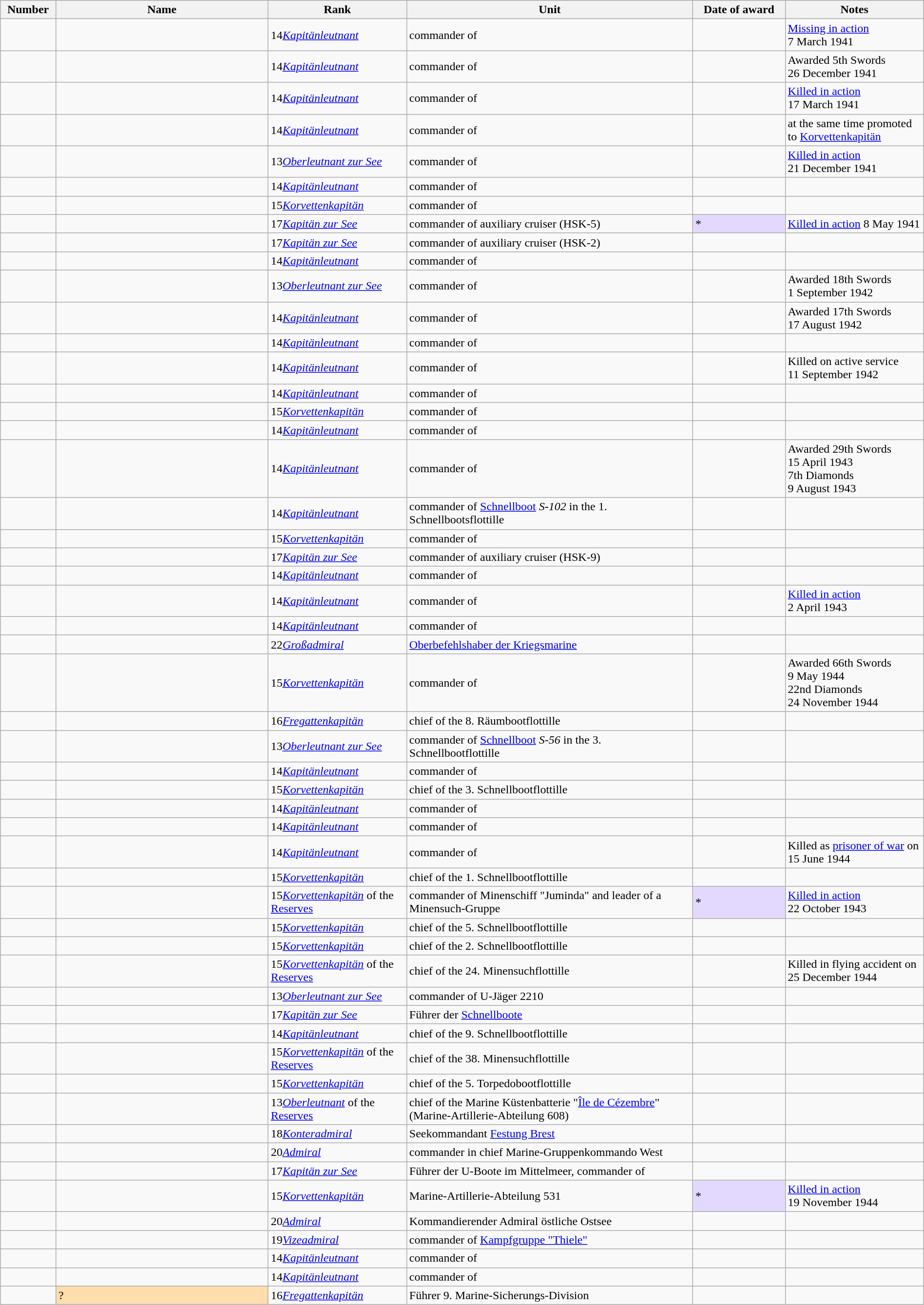<table class="wikitable sortable" style="width:100%;">
<tr>
<th width="6%">Number</th>
<th width="23%">Name</th>
<th width="15%">Rank</th>
<th width="31%" class="unsortable">Unit</th>
<th width="10%">Date of award</th>
<th width="15%" class="unsortable">Notes</th>
</tr>
<tr>
<td></td>
<td></td>
<td><span>14</span><em><a href='#'>Kapitänleutnant</a></em></td>
<td>commander of </td>
<td></td>
<td><a href='#'>Missing in action</a> 7 March 1941</td>
</tr>
<tr>
<td></td>
<td></td>
<td><span>14</span><em><a href='#'>Kapitänleutnant</a></em></td>
<td>commander of </td>
<td></td>
<td>Awarded 5th Swords 26 December 1941</td>
</tr>
<tr>
<td></td>
<td></td>
<td><span>14</span><em><a href='#'>Kapitänleutnant</a></em></td>
<td>commander of </td>
<td></td>
<td><a href='#'>Killed in action</a> 17 March 1941</td>
</tr>
<tr>
<td></td>
<td></td>
<td><span>14</span><em><a href='#'>Kapitänleutnant</a></em></td>
<td>commander of </td>
<td></td>
<td>at the same time promoted to <a href='#'>Korvettenkapitän</a></td>
</tr>
<tr>
<td></td>
<td></td>
<td><span>13</span><em><a href='#'>Oberleutnant zur See</a></em></td>
<td>commander of </td>
<td></td>
<td><a href='#'>Killed in action</a> 21 December 1941</td>
</tr>
<tr>
<td></td>
<td></td>
<td><span>14</span><em><a href='#'>Kapitänleutnant</a></em></td>
<td>commander of </td>
<td></td>
<td></td>
</tr>
<tr>
<td></td>
<td></td>
<td><span>15</span><em><a href='#'>Korvettenkapitän</a></em></td>
<td>commander of </td>
<td></td>
<td></td>
</tr>
<tr>
<td></td>
<td></td>
<td><span>17</span><em><a href='#'>Kapitän zur See</a></em></td>
<td>commander of auxiliary cruiser  (HSK-5)</td>
<td style="background:#e3d9ff;" align="left">*</td>
<td><a href='#'>Killed in action</a> 8 May 1941</td>
</tr>
<tr>
<td></td>
<td></td>
<td><span>17</span><em><a href='#'>Kapitän zur See</a></em></td>
<td>commander of auxiliary cruiser  (HSK-2)</td>
<td></td>
<td></td>
</tr>
<tr>
<td></td>
<td></td>
<td><span>14</span><em><a href='#'>Kapitänleutnant</a></em></td>
<td>commander of </td>
<td></td>
<td></td>
</tr>
<tr>
<td></td>
<td></td>
<td><span>13</span><em><a href='#'>Oberleutnant zur See</a></em></td>
<td>commander of </td>
<td></td>
<td>Awarded 18th Swords 1 September 1942</td>
</tr>
<tr>
<td></td>
<td></td>
<td><span>14</span><em><a href='#'>Kapitänleutnant</a></em></td>
<td>commander of </td>
<td></td>
<td>Awarded 17th Swords 17 August 1942</td>
</tr>
<tr>
<td></td>
<td></td>
<td><span>14</span><em><a href='#'>Kapitänleutnant</a></em></td>
<td>commander of </td>
<td></td>
<td></td>
</tr>
<tr>
<td></td>
<td></td>
<td><span>14</span><em><a href='#'>Kapitänleutnant</a></em></td>
<td>commander of </td>
<td></td>
<td>Killed on active service 11 September 1942</td>
</tr>
<tr>
<td></td>
<td></td>
<td><span>14</span><em><a href='#'>Kapitänleutnant</a></em></td>
<td>commander of </td>
<td></td>
<td></td>
</tr>
<tr>
<td></td>
<td></td>
<td><span>15</span><em><a href='#'>Korvettenkapitän</a></em></td>
<td>commander of </td>
<td></td>
<td></td>
</tr>
<tr>
<td></td>
<td></td>
<td><span>14</span><em><a href='#'>Kapitänleutnant</a></em></td>
<td>commander of </td>
<td></td>
<td></td>
</tr>
<tr>
<td></td>
<td></td>
<td><span>14</span><em><a href='#'>Kapitänleutnant</a></em></td>
<td>commander of </td>
<td></td>
<td>Awarded 29th Swords 15 April 1943<br>7th Diamonds 9 August 1943</td>
</tr>
<tr>
<td></td>
<td></td>
<td><span>14</span><em><a href='#'>Kapitänleutnant</a></em></td>
<td>commander of <a href='#'>Schnellboot</a> <em>S-102</em> in the 1. Schnellbootsflottille</td>
<td></td>
<td></td>
</tr>
<tr>
<td></td>
<td></td>
<td><span>15</span><em><a href='#'>Korvettenkapitän</a></em></td>
<td>commander of </td>
<td></td>
<td></td>
</tr>
<tr>
<td></td>
<td></td>
<td><span>17</span><em><a href='#'>Kapitän zur See</a></em></td>
<td>commander of auxiliary cruiser  (HSK-9)</td>
<td></td>
<td></td>
</tr>
<tr>
<td></td>
<td></td>
<td><span>14</span><em><a href='#'>Kapitänleutnant</a></em></td>
<td>commander of </td>
<td></td>
<td></td>
</tr>
<tr>
<td></td>
<td></td>
<td><span>14</span><em><a href='#'>Kapitänleutnant</a></em></td>
<td>commander of </td>
<td></td>
<td><a href='#'>Killed in action</a> 2 April 1943</td>
</tr>
<tr>
<td></td>
<td></td>
<td><span>14</span><em><a href='#'>Kapitänleutnant</a></em></td>
<td>commander of </td>
<td></td>
<td></td>
</tr>
<tr>
<td></td>
<td></td>
<td><span>22</span><em><a href='#'>Großadmiral</a></em></td>
<td><a href='#'>Oberbefehlshaber der Kriegsmarine</a></td>
<td></td>
<td></td>
</tr>
<tr>
<td></td>
<td></td>
<td><span>15</span><em><a href='#'>Korvettenkapitän</a></em></td>
<td>commander of </td>
<td></td>
<td>Awarded 66th Swords 9 May 1944<br>22nd Diamonds 24 November 1944</td>
</tr>
<tr>
<td></td>
<td></td>
<td><span>16</span><em><a href='#'>Fregattenkapitän</a></em></td>
<td>chief of the 8. Räumbootflottille</td>
<td></td>
<td></td>
</tr>
<tr>
<td></td>
<td></td>
<td><span>13</span><em><a href='#'>Oberleutnant zur See</a></em></td>
<td>commander of <a href='#'>Schnellboot</a> <em>S-56</em> in the 3. Schnellbootflottille</td>
<td></td>
<td></td>
</tr>
<tr>
<td></td>
<td></td>
<td><span>14</span><em><a href='#'>Kapitänleutnant</a></em></td>
<td>commander of </td>
<td></td>
<td></td>
</tr>
<tr>
<td></td>
<td></td>
<td><span>15</span><em><a href='#'>Korvettenkapitän</a></em></td>
<td>chief of the 3. Schnellbootflottille</td>
<td></td>
<td></td>
</tr>
<tr>
<td></td>
<td></td>
<td><span>14</span><em><a href='#'>Kapitänleutnant</a></em></td>
<td>commander of </td>
<td></td>
<td></td>
</tr>
<tr>
<td></td>
<td></td>
<td><span>14</span><em><a href='#'>Kapitänleutnant</a></em></td>
<td>commander of </td>
<td></td>
<td></td>
</tr>
<tr>
<td></td>
<td></td>
<td><span>14</span><em><a href='#'>Kapitänleutnant</a></em></td>
<td>commander of </td>
<td></td>
<td>Killed as <a href='#'>prisoner of war</a> on 15 June 1944</td>
</tr>
<tr>
<td></td>
<td></td>
<td><span>15</span><em><a href='#'>Korvettenkapitän</a></em></td>
<td>chief of the 1. Schnellbootflottille</td>
<td></td>
<td></td>
</tr>
<tr>
<td></td>
<td></td>
<td><span>15</span><em><a href='#'>Korvettenkapitän</a></em> of the <a href='#'>Reserves</a></td>
<td>commander of Minenschiff "Juminda" and leader of a Minensuch-Gruppe</td>
<td style="background:#e3d9ff;" align="left">*</td>
<td><a href='#'>Killed in action</a> 22 October 1943</td>
</tr>
<tr>
<td></td>
<td></td>
<td><span>15</span><em><a href='#'>Korvettenkapitän</a></em></td>
<td>chief of the 5. Schnellbootflottille</td>
<td></td>
<td></td>
</tr>
<tr>
<td></td>
<td></td>
<td><span>15</span><em><a href='#'>Korvettenkapitän</a></em></td>
<td>chief of the 2. Schnellbootflottille</td>
<td></td>
<td></td>
</tr>
<tr>
<td></td>
<td></td>
<td><span>15</span><em><a href='#'>Korvettenkapitän</a></em> of the <a href='#'>Reserves</a></td>
<td>chief of the 24. Minensuchflottille</td>
<td></td>
<td>Killed in flying accident on 25 December 1944</td>
</tr>
<tr>
<td></td>
<td></td>
<td><span>13</span><em><a href='#'>Oberleutnant zur See</a></em></td>
<td>commander of U-Jäger 2210</td>
<td></td>
<td></td>
</tr>
<tr>
<td></td>
<td></td>
<td><span>17</span><em><a href='#'>Kapitän zur See</a></em></td>
<td>Führer der <a href='#'>Schnellboote</a></td>
<td></td>
<td></td>
</tr>
<tr>
<td></td>
<td></td>
<td><span>14</span><em><a href='#'>Kapitänleutnant</a></em></td>
<td>chief of the 9. Schnellbootflottille</td>
<td></td>
<td></td>
</tr>
<tr>
<td></td>
<td></td>
<td><span>15</span><em><a href='#'>Korvettenkapitän</a></em> of the <a href='#'>Reserves</a></td>
<td>chief of the 38. Minensuchflottille</td>
<td></td>
<td></td>
</tr>
<tr>
<td></td>
<td></td>
<td><span>15</span><em><a href='#'>Korvettenkapitän</a></em></td>
<td>chief of the 5. Torpedobootflottille</td>
<td></td>
<td></td>
</tr>
<tr>
<td></td>
<td></td>
<td><span>13</span><em><a href='#'>Oberleutnant</a></em> of the <a href='#'>Reserves</a></td>
<td>chief of the Marine Küstenbatterie "<a href='#'>Île de Cézembre</a>" (Marine-Artillerie-Abteilung 608)</td>
<td></td>
<td></td>
</tr>
<tr>
<td></td>
<td></td>
<td><span>18</span><em><a href='#'>Konteradmiral</a></em></td>
<td>Seekommandant <a href='#'>Festung Brest</a></td>
<td></td>
<td></td>
</tr>
<tr>
<td></td>
<td></td>
<td><span>20</span><em><a href='#'>Admiral</a></em></td>
<td>commander in chief Marine-Gruppenkommando West</td>
<td></td>
<td></td>
</tr>
<tr>
<td></td>
<td></td>
<td><span>17</span><em><a href='#'>Kapitän zur See</a></em></td>
<td>Führer der U-Boote im Mittelmeer, commander of </td>
<td></td>
<td></td>
</tr>
<tr>
<td></td>
<td></td>
<td><span>15</span><em><a href='#'>Korvettenkapitän</a></em></td>
<td>Marine-Artillerie-Abteilung 531</td>
<td style="background:#e3d9ff;" align="left">*</td>
<td><a href='#'>Killed in action</a> 19 November 1944</td>
</tr>
<tr>
<td></td>
<td></td>
<td><span>20</span><em><a href='#'>Admiral</a></em></td>
<td>Kommandierender Admiral östliche Ostsee</td>
<td></td>
<td></td>
</tr>
<tr>
<td></td>
<td></td>
<td><span>19</span><em><a href='#'>Vizeadmiral</a></em></td>
<td>commander of <a href='#'>Kampfgruppe "Thiele"</a></td>
<td></td>
<td></td>
</tr>
<tr>
<td></td>
<td></td>
<td><span>14</span><em><a href='#'>Kapitänleutnant</a></em></td>
<td>commander of </td>
<td></td>
<td></td>
</tr>
<tr>
<td></td>
<td></td>
<td><span>14</span><em><a href='#'>Kapitänleutnant</a></em></td>
<td>commander of </td>
<td></td>
<td></td>
</tr>
<tr>
<td></td>
<td style="background:#ffdead;">?</td>
<td><span>16</span><em><a href='#'>Fregattenkapitän</a></em></td>
<td>Führer 9. Marine-Sicherungs-Division</td>
<td></td>
<td></td>
</tr>
</table>
